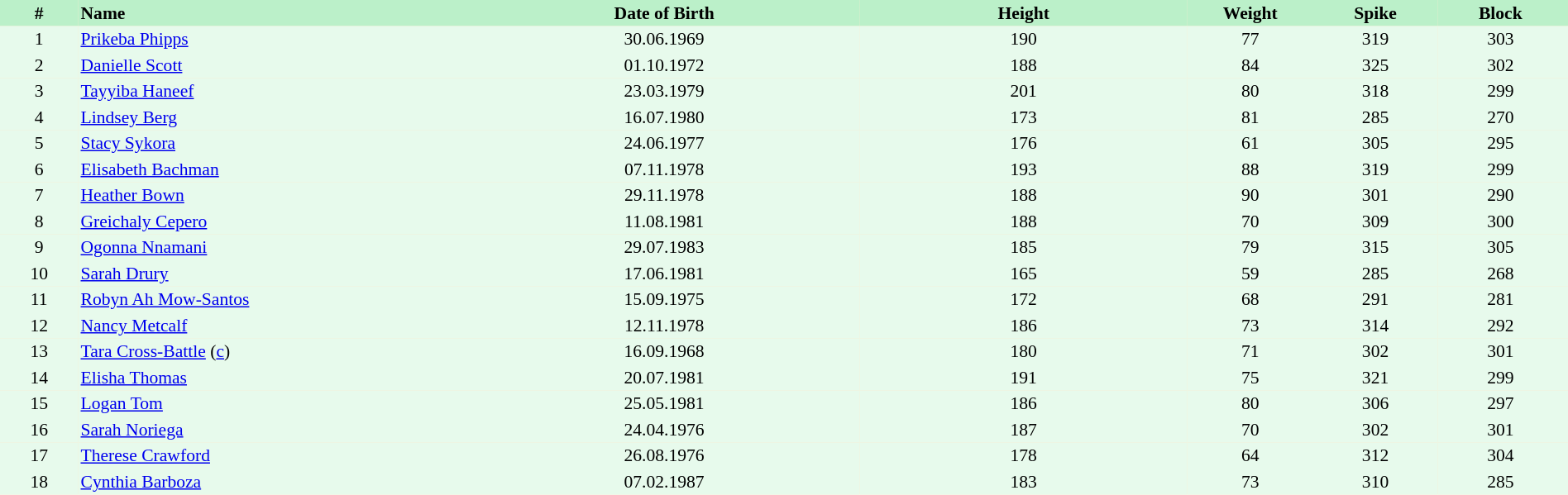<table border=0 cellpadding=2 cellspacing=0  |- bgcolor=#FFECCE style="text-align:center; font-size:90%;" width=100%>
<tr bgcolor=#BBF0C9>
<th width=5%>#</th>
<th width=25% align=left>Name</th>
<th width=25%>Date of Birth</th>
<th width=21%>Height</th>
<th width=8%>Weight</th>
<th width=8%>Spike</th>
<th width=8%>Block</th>
<th></th>
</tr>
<tr bgcolor=#E7FAEC>
<td>1</td>
<td align=left><a href='#'>Prikeba Phipps</a></td>
<td>30.06.1969</td>
<td>190</td>
<td>77</td>
<td>319</td>
<td>303</td>
<td></td>
</tr>
<tr bgcolor=#E7FAEC>
<td>2</td>
<td align=left><a href='#'>Danielle Scott</a></td>
<td>01.10.1972</td>
<td>188</td>
<td>84</td>
<td>325</td>
<td>302</td>
<td></td>
</tr>
<tr bgcolor=#E7FAEC>
<td>3</td>
<td align=left><a href='#'>Tayyiba Haneef</a></td>
<td>23.03.1979</td>
<td>201</td>
<td>80</td>
<td>318</td>
<td>299</td>
<td></td>
</tr>
<tr bgcolor=#E7FAEC>
<td>4</td>
<td align=left><a href='#'>Lindsey Berg</a></td>
<td>16.07.1980</td>
<td>173</td>
<td>81</td>
<td>285</td>
<td>270</td>
<td></td>
</tr>
<tr bgcolor=#E7FAEC>
<td>5</td>
<td align=left><a href='#'>Stacy Sykora</a></td>
<td>24.06.1977</td>
<td>176</td>
<td>61</td>
<td>305</td>
<td>295</td>
<td></td>
</tr>
<tr bgcolor=#E7FAEC>
<td>6</td>
<td align=left><a href='#'>Elisabeth Bachman</a></td>
<td>07.11.1978</td>
<td>193</td>
<td>88</td>
<td>319</td>
<td>299</td>
<td></td>
</tr>
<tr bgcolor=#E7FAEC>
<td>7</td>
<td align=left><a href='#'>Heather Bown</a></td>
<td>29.11.1978</td>
<td>188</td>
<td>90</td>
<td>301</td>
<td>290</td>
<td></td>
</tr>
<tr bgcolor=#E7FAEC>
<td>8</td>
<td align=left><a href='#'>Greichaly Cepero</a></td>
<td>11.08.1981</td>
<td>188</td>
<td>70</td>
<td>309</td>
<td>300</td>
<td></td>
</tr>
<tr bgcolor=#E7FAEC>
<td>9</td>
<td align=left><a href='#'>Ogonna Nnamani</a></td>
<td>29.07.1983</td>
<td>185</td>
<td>79</td>
<td>315</td>
<td>305</td>
<td></td>
</tr>
<tr bgcolor=#E7FAEC>
<td>10</td>
<td align=left><a href='#'>Sarah Drury</a></td>
<td>17.06.1981</td>
<td>165</td>
<td>59</td>
<td>285</td>
<td>268</td>
<td></td>
</tr>
<tr bgcolor=#E7FAEC>
<td>11</td>
<td align=left><a href='#'>Robyn Ah Mow-Santos</a></td>
<td>15.09.1975</td>
<td>172</td>
<td>68</td>
<td>291</td>
<td>281</td>
<td></td>
</tr>
<tr bgcolor=#E7FAEC>
<td>12</td>
<td align=left><a href='#'>Nancy Metcalf</a></td>
<td>12.11.1978</td>
<td>186</td>
<td>73</td>
<td>314</td>
<td>292</td>
<td></td>
</tr>
<tr bgcolor=#E7FAEC>
<td>13</td>
<td align=left><a href='#'>Tara Cross-Battle</a> (<a href='#'>c</a>)</td>
<td>16.09.1968</td>
<td>180</td>
<td>71</td>
<td>302</td>
<td>301</td>
<td></td>
</tr>
<tr bgcolor=#E7FAEC>
<td>14</td>
<td align=left><a href='#'>Elisha Thomas</a></td>
<td>20.07.1981</td>
<td>191</td>
<td>75</td>
<td>321</td>
<td>299</td>
<td></td>
</tr>
<tr bgcolor=#E7FAEC>
<td>15</td>
<td align=left><a href='#'>Logan Tom</a></td>
<td>25.05.1981</td>
<td>186</td>
<td>80</td>
<td>306</td>
<td>297</td>
<td></td>
</tr>
<tr bgcolor=#E7FAEC>
<td>16</td>
<td align=left><a href='#'>Sarah Noriega</a></td>
<td>24.04.1976</td>
<td>187</td>
<td>70</td>
<td>302</td>
<td>301</td>
<td></td>
</tr>
<tr bgcolor=#E7FAEC>
<td>17</td>
<td align=left><a href='#'>Therese Crawford</a></td>
<td>26.08.1976</td>
<td>178</td>
<td>64</td>
<td>312</td>
<td>304</td>
<td></td>
</tr>
<tr bgcolor=#E7FAEC>
<td>18</td>
<td align=left><a href='#'>Cynthia Barboza</a></td>
<td>07.02.1987</td>
<td>183</td>
<td>73</td>
<td>310</td>
<td>285</td>
<td></td>
</tr>
</table>
